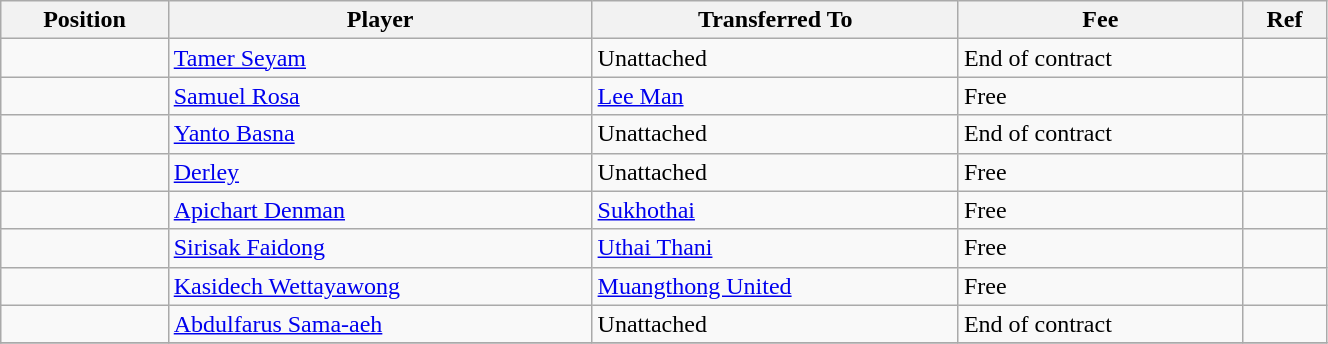<table class="wikitable sortable" style="width:70%; text-align:center; font-size:100%; text-align:left;">
<tr>
<th><strong>Position</strong></th>
<th><strong>Player</strong></th>
<th><strong>Transferred To</strong></th>
<th><strong>Fee</strong></th>
<th><strong>Ref</strong></th>
</tr>
<tr>
<td></td>
<td> <a href='#'>Tamer Seyam</a></td>
<td>Unattached</td>
<td>End of contract</td>
<td></td>
</tr>
<tr>
<td></td>
<td> <a href='#'>Samuel Rosa</a></td>
<td> <a href='#'>Lee Man</a></td>
<td>Free</td>
<td></td>
</tr>
<tr>
<td></td>
<td> <a href='#'>Yanto Basna</a></td>
<td>Unattached</td>
<td>End of contract</td>
<td></td>
</tr>
<tr>
<td></td>
<td> <a href='#'>Derley</a></td>
<td>Unattached</td>
<td>Free</td>
<td></td>
</tr>
<tr>
<td></td>
<td> <a href='#'>Apichart Denman</a></td>
<td> <a href='#'>Sukhothai</a></td>
<td>Free</td>
<td></td>
</tr>
<tr>
<td></td>
<td> <a href='#'>Sirisak Faidong</a></td>
<td> <a href='#'>Uthai Thani</a></td>
<td>Free</td>
<td></td>
</tr>
<tr>
<td></td>
<td> <a href='#'>Kasidech Wettayawong</a></td>
<td> <a href='#'>Muangthong United</a></td>
<td>Free</td>
<td></td>
</tr>
<tr>
<td></td>
<td> <a href='#'>Abdulfarus Sama-aeh</a></td>
<td>Unattached</td>
<td>End of contract</td>
<td></td>
</tr>
<tr>
</tr>
</table>
